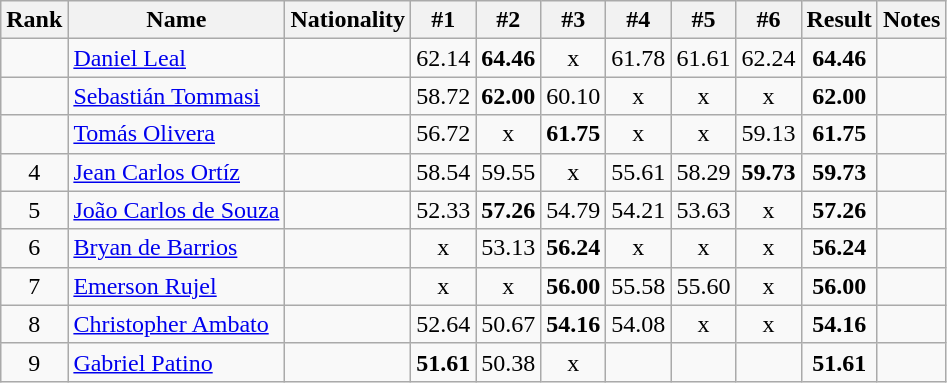<table class="wikitable sortable" style="text-align:center">
<tr>
<th>Rank</th>
<th>Name</th>
<th>Nationality</th>
<th>#1</th>
<th>#2</th>
<th>#3</th>
<th>#4</th>
<th>#5</th>
<th>#6</th>
<th>Result</th>
<th>Notes</th>
</tr>
<tr>
<td></td>
<td align=left><a href='#'>Daniel Leal</a></td>
<td align=left></td>
<td>62.14</td>
<td><strong>64.46</strong></td>
<td>x</td>
<td>61.78</td>
<td>61.61</td>
<td>62.24</td>
<td><strong>64.46</strong></td>
<td></td>
</tr>
<tr>
<td></td>
<td align=left><a href='#'>Sebastián Tommasi</a></td>
<td align=left></td>
<td>58.72</td>
<td><strong>62.00</strong></td>
<td>60.10</td>
<td>x</td>
<td>x</td>
<td>x</td>
<td><strong>62.00</strong></td>
<td></td>
</tr>
<tr>
<td></td>
<td align=left><a href='#'>Tomás Olivera</a></td>
<td align=left></td>
<td>56.72</td>
<td>x</td>
<td><strong>61.75</strong></td>
<td>x</td>
<td>x</td>
<td>59.13</td>
<td><strong>61.75</strong></td>
<td></td>
</tr>
<tr>
<td>4</td>
<td align=left><a href='#'>Jean Carlos Ortíz</a></td>
<td align=left></td>
<td>58.54</td>
<td>59.55</td>
<td>x</td>
<td>55.61</td>
<td>58.29</td>
<td><strong>59.73</strong></td>
<td><strong>59.73</strong></td>
<td></td>
</tr>
<tr>
<td>5</td>
<td align=left><a href='#'>João Carlos de Souza</a></td>
<td align=left></td>
<td>52.33</td>
<td><strong>57.26</strong></td>
<td>54.79</td>
<td>54.21</td>
<td>53.63</td>
<td>x</td>
<td><strong>57.26</strong></td>
<td></td>
</tr>
<tr>
<td>6</td>
<td align=left><a href='#'>Bryan de Barrios</a></td>
<td align=left></td>
<td>x</td>
<td>53.13</td>
<td><strong>56.24</strong></td>
<td>x</td>
<td>x</td>
<td>x</td>
<td><strong>56.24</strong></td>
<td></td>
</tr>
<tr>
<td>7</td>
<td align=left><a href='#'>Emerson Rujel</a></td>
<td align=left></td>
<td>x</td>
<td>x</td>
<td><strong>56.00</strong></td>
<td>55.58</td>
<td>55.60</td>
<td>x</td>
<td><strong>56.00</strong></td>
<td></td>
</tr>
<tr>
<td>8</td>
<td align=left><a href='#'>Christopher Ambato</a></td>
<td align=left></td>
<td>52.64</td>
<td>50.67</td>
<td><strong>54.16</strong></td>
<td>54.08</td>
<td>x</td>
<td>x</td>
<td><strong>54.16</strong></td>
<td></td>
</tr>
<tr>
<td>9</td>
<td align=left><a href='#'>Gabriel Patino</a></td>
<td align=left></td>
<td><strong>51.61</strong></td>
<td>50.38</td>
<td>x</td>
<td></td>
<td></td>
<td></td>
<td><strong>51.61</strong></td>
<td></td>
</tr>
</table>
